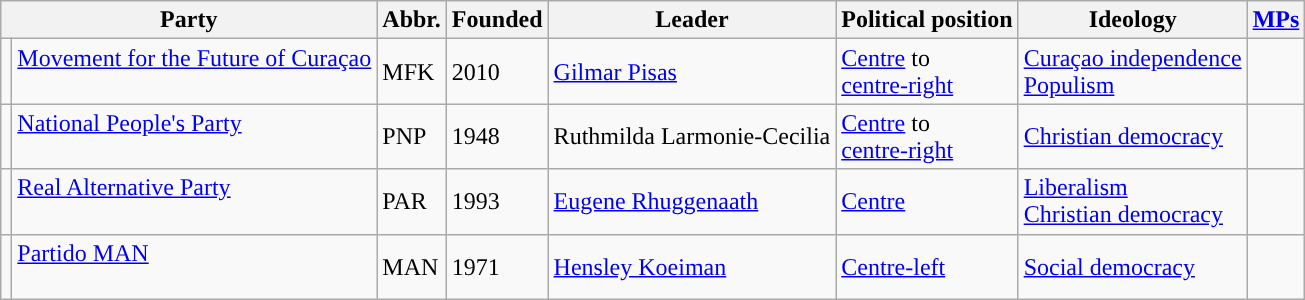<table class=wikitable>
<tr>
<th colspan=2>Party</th>
<th>Abbr.</th>
<th>Founded</th>
<th>Leader</th>
<th>Political position</th>
<th>Ideology</th>
<th><a href='#'>MPs</a></th>
</tr>
<tr>
<td style="background-color:"></td>
<td><a href='#'>Movement for the Future of Curaçao</a><br><small></small><br><small></small></td>
<td>MFK</td>
<td>2010</td>
<td><a href='#'>Gilmar Pisas</a></td>
<td><a href='#'>Centre</a> to<br><a href='#'>centre-right</a></td>
<td><a href='#'>Curaçao independence</a><br><a href='#'>Populism</a></td>
<td></td>
</tr>
<tr>
<td style="background-color:"></td>
<td><a href='#'>National People's Party</a><br><small></small><br><small></small></td>
<td>PNP</td>
<td>1948</td>
<td>Ruthmilda Larmonie-Cecilia</td>
<td><a href='#'>Centre</a> to<br><a href='#'>centre-right</a></td>
<td><a href='#'>Christian democracy</a></td>
<td></td>
</tr>
<tr>
<td style="background-color:"></td>
<td><a href='#'>Real Alternative Party</a><br><small></small><br><small></small></td>
<td>PAR</td>
<td>1993</td>
<td><a href='#'>Eugene Rhuggenaath</a></td>
<td><a href='#'>Centre</a></td>
<td><a href='#'>Liberalism</a><br><a href='#'>Christian democracy</a></td>
<td></td>
</tr>
<tr>
<td style="background-color:"></td>
<td><a href='#'>Partido MAN</a><br><small></small><br><small></small></td>
<td>MAN</td>
<td>1971</td>
<td><a href='#'>Hensley Koeiman</a></td>
<td><a href='#'>Centre-left</a></td>
<td><a href='#'>Social democracy</a></td>
<td></td>
</tr>
</table>
